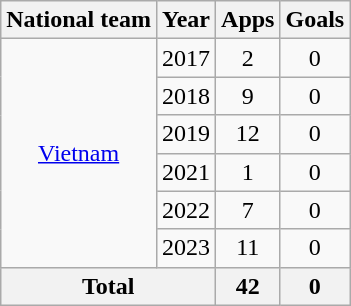<table class=wikitable style=text-align:center>
<tr>
<th>National team</th>
<th>Year</th>
<th>Apps</th>
<th>Goals</th>
</tr>
<tr>
<td rowspan=6><a href='#'>Vietnam</a></td>
<td>2017</td>
<td>2</td>
<td>0</td>
</tr>
<tr>
<td>2018</td>
<td>9</td>
<td>0</td>
</tr>
<tr>
<td>2019</td>
<td>12</td>
<td>0</td>
</tr>
<tr>
<td>2021</td>
<td>1</td>
<td>0</td>
</tr>
<tr>
<td>2022</td>
<td>7</td>
<td>0</td>
</tr>
<tr>
<td>2023</td>
<td>11</td>
<td>0</td>
</tr>
<tr>
<th colspan=2>Total</th>
<th>42</th>
<th>0</th>
</tr>
</table>
